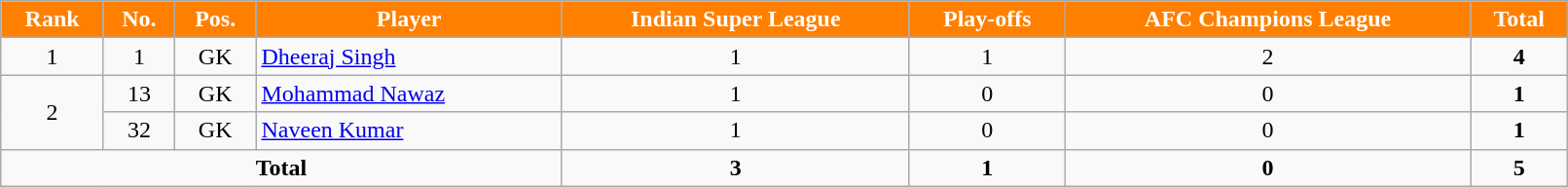<table class="wikitable sortable" style="text-align:center;width:85%;">
<tr>
<th style=background-color:#FF8000;color:white>Rank</th>
<th style=background-color:#FF8000;color:white>No.</th>
<th style=background-color:#FF8000;color:white>Pos.</th>
<th style=background-color:#FF8000;color:white>Player</th>
<th style=background-color:#FF8000;color:white>Indian Super League</th>
<th style=background-color:#FF8000;color:white>Play-offs</th>
<th style=background-color:#FF8000;color:white>AFC Champions League</th>
<th style=background-color:#FF8000;color:white>Total</th>
</tr>
<tr>
<td rowspan="1">1</td>
<td>1</td>
<td>GK</td>
<td align=left> <a href='#'>Dheeraj Singh</a></td>
<td>1</td>
<td>1</td>
<td>2</td>
<td><strong>4</strong></td>
</tr>
<tr>
<td rowspan="2">2</td>
<td>13</td>
<td>GK</td>
<td align=left> <a href='#'>Mohammad Nawaz</a></td>
<td>1</td>
<td>0</td>
<td>0</td>
<td><strong>1</strong></td>
</tr>
<tr>
<td>32</td>
<td>GK</td>
<td align=left> <a href='#'>Naveen Kumar</a></td>
<td>1</td>
<td>0</td>
<td>0</td>
<td><strong>1</strong></td>
</tr>
<tr>
<td colspan=4><strong>Total</strong></td>
<td><strong>3</strong></td>
<td><strong>1</strong></td>
<td><strong>0</strong></td>
<td><strong>5</strong></td>
</tr>
</table>
